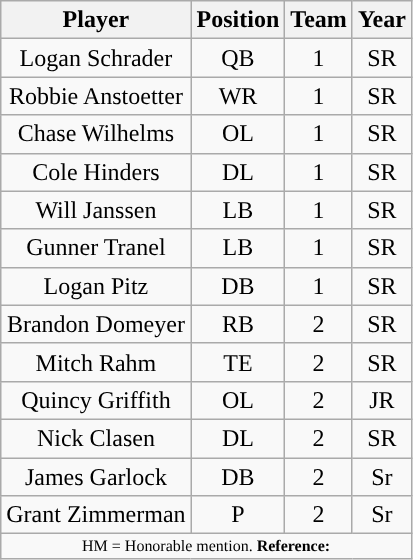<table class="wikitable sortable sortable" style="text-align: center">
<tr align=center>
<th>Player</th>
<th>Position</th>
<th>Team</th>
<th>Year</th>
</tr>
<tr>
<td>Logan Schrader</td>
<td>QB</td>
<td>1</td>
<td>SR</td>
</tr>
<tr>
<td>Robbie Anstoetter</td>
<td>WR</td>
<td>1</td>
<td>SR</td>
</tr>
<tr>
<td>Chase Wilhelms</td>
<td>OL</td>
<td>1</td>
<td>SR</td>
</tr>
<tr>
<td>Cole Hinders</td>
<td>DL</td>
<td>1</td>
<td>SR</td>
</tr>
<tr>
<td>Will Janssen</td>
<td>LB</td>
<td>1</td>
<td>SR</td>
</tr>
<tr>
<td>Gunner Tranel</td>
<td>LB</td>
<td>1</td>
<td>SR</td>
</tr>
<tr>
<td>Logan Pitz</td>
<td>DB</td>
<td>1</td>
<td>SR</td>
</tr>
<tr>
<td>Brandon Domeyer</td>
<td>RB</td>
<td>2</td>
<td>SR</td>
</tr>
<tr>
<td>Mitch Rahm</td>
<td>TE</td>
<td>2</td>
<td>SR</td>
</tr>
<tr>
<td>Quincy Griffith</td>
<td>OL</td>
<td>2</td>
<td>JR</td>
</tr>
<tr>
<td>Nick Clasen</td>
<td>DL</td>
<td>2</td>
<td>SR</td>
</tr>
<tr>
<td>James Garlock</td>
<td>DB</td>
<td>2</td>
<td>Sr</td>
</tr>
<tr>
<td>Grant Zimmerman</td>
<td>P</td>
<td>2</td>
<td>Sr</td>
</tr>
<tr class="sortbottom">
<td colspan="4"  style="font-size:8pt; text-align:center;">HM = Honorable mention. <strong>Reference:</strong></td>
</tr>
</table>
